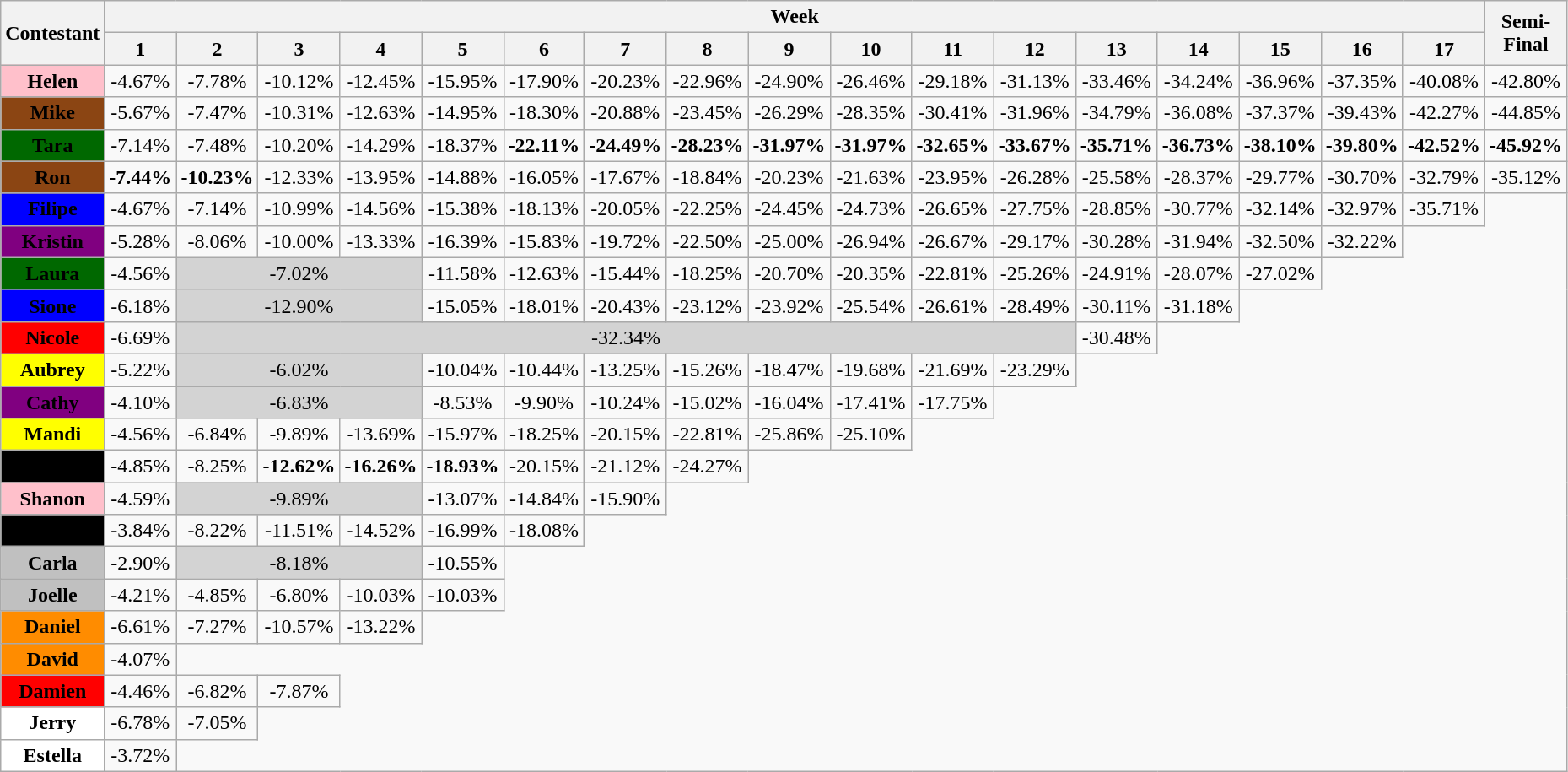<table class="wikitable" align="center" style="text-align:center">
<tr>
<th rowspan="2">Contestant</th>
<th colspan="17">Week</th>
<th rowspan="2">Semi-<br>Final</th>
</tr>
<tr>
<th>1</th>
<th>2</th>
<th>3</th>
<th>4</th>
<th>5</th>
<th>6</th>
<th>7</th>
<th>8</th>
<th>9</th>
<th>10</th>
<th>11</th>
<th>12</th>
<th>13</th>
<th>14</th>
<th>15</th>
<th>16</th>
<th>17</th>
</tr>
<tr>
<td bgcolor="pink"><strong>Helen</strong></td>
<td>-4.67%</td>
<td>-7.78%</td>
<td>-10.12%</td>
<td>-12.45%</td>
<td>-15.95%</td>
<td>-17.90%</td>
<td>-20.23%</td>
<td>-22.96%</td>
<td>-24.90%</td>
<td>-26.46%</td>
<td>-29.18%</td>
<td>-31.13%</td>
<td>-33.46%</td>
<td>-34.24%</td>
<td>-36.96%</td>
<td>-37.35%</td>
<td>-40.08%</td>
<td>-42.80%</td>
</tr>
<tr>
<td bgcolor="saddlebrown"><span><strong>Mike</strong></span></td>
<td>-5.67%</td>
<td>-7.47%</td>
<td>-10.31%</td>
<td>-12.63%</td>
<td>-14.95%</td>
<td>-18.30%</td>
<td>-20.88%</td>
<td>-23.45%</td>
<td>-26.29%</td>
<td>-28.35%</td>
<td>-30.41%</td>
<td>-31.96%</td>
<td>-34.79%</td>
<td>-36.08%</td>
<td>-37.37%</td>
<td>-39.43%</td>
<td>-42.27%</td>
<td>-44.85%</td>
</tr>
<tr>
<td bgcolor="#006800"><span><strong>Tara</strong></span></td>
<td>-7.14%</td>
<td>-7.48%</td>
<td>-10.20%</td>
<td>-14.29%</td>
<td>-18.37%</td>
<td><strong>-22.11%</strong></td>
<td><strong>-24.49%</strong></td>
<td><strong>-28.23%</strong></td>
<td><strong>-31.97%</strong></td>
<td><strong>-31.97%</strong></td>
<td><strong>-32.65%</strong></td>
<td><strong>-33.67%</strong></td>
<td><strong>-35.71%</strong></td>
<td><strong>-36.73%</strong></td>
<td><strong>-38.10%</strong></td>
<td><strong>-39.80%</strong></td>
<td><strong>-42.52%</strong></td>
<td><strong>-45.92%</strong></td>
</tr>
<tr>
<td bgcolor="saddlebrown"><span><strong>Ron</strong></span></td>
<td><strong>-7.44%</strong></td>
<td><strong>-10.23%</strong></td>
<td>-12.33%</td>
<td>-13.95%</td>
<td>-14.88%</td>
<td>-16.05%</td>
<td>-17.67%</td>
<td>-18.84%</td>
<td>-20.23%</td>
<td>-21.63%</td>
<td>-23.95%</td>
<td>-26.28%</td>
<td>-25.58%</td>
<td>-28.37%</td>
<td>-29.77%</td>
<td>-30.70%</td>
<td>-32.79%</td>
<td>-35.12%</td>
</tr>
<tr>
<td bgcolor="blue"><span><strong>Filipe</strong></span></td>
<td>-4.67%</td>
<td>-7.14%</td>
<td>-10.99%</td>
<td>-14.56%</td>
<td>-15.38%</td>
<td>-18.13%</td>
<td>-20.05%</td>
<td>-22.25%</td>
<td>-24.45%</td>
<td>-24.73%</td>
<td>-26.65%</td>
<td>-27.75%</td>
<td>-28.85%</td>
<td>-30.77%</td>
<td>-32.14%</td>
<td>-32.97%</td>
<td>-35.71%</td>
</tr>
<tr>
<td bgcolor="Purple "><span><strong>Kristin</strong></span></td>
<td>-5.28%</td>
<td>-8.06%</td>
<td>-10.00%</td>
<td>-13.33%</td>
<td>-16.39%</td>
<td>-15.83%</td>
<td>-19.72%</td>
<td>-22.50%</td>
<td>-25.00%</td>
<td>-26.94%</td>
<td>-26.67%</td>
<td>-29.17%</td>
<td>-30.28%</td>
<td>-31.94%</td>
<td>-32.50%</td>
<td>-32.22%</td>
</tr>
<tr>
<td bgcolor="#006800"><span><strong>Laura</strong></span></td>
<td>-4.56%</td>
<td colspan="3" bgcolor="lightgrey">-7.02%</td>
<td>-11.58%</td>
<td>-12.63%</td>
<td>-15.44%</td>
<td>-18.25%</td>
<td>-20.70%</td>
<td>-20.35%</td>
<td>-22.81%</td>
<td>-25.26%</td>
<td>-24.91%</td>
<td>-28.07%</td>
<td>-27.02%</td>
</tr>
<tr>
<td bgcolor="blue"><span><strong>Sione</strong></span></td>
<td>-6.18%</td>
<td colspan="3" bgcolor="lightgrey">-12.90%</td>
<td>-15.05%</td>
<td>-18.01%</td>
<td>-20.43%</td>
<td>-23.12%</td>
<td>-23.92%</td>
<td>-25.54%</td>
<td>-26.61%</td>
<td>-28.49%</td>
<td>-30.11%</td>
<td>-31.18%</td>
</tr>
<tr>
<td bgcolor="red"><span><strong>Nicole</strong></span></td>
<td>-6.69%</td>
<td colspan="11" bgcolor="lightgrey">-32.34%</td>
<td>-30.48%</td>
</tr>
<tr>
<td bgcolor="yellow"><strong>Aubrey</strong></td>
<td>-5.22%</td>
<td colspan="3" bgcolor="lightgrey">-6.02%</td>
<td>-10.04%</td>
<td>-10.44%</td>
<td>-13.25%</td>
<td>-15.26%</td>
<td>-18.47%</td>
<td>-19.68%</td>
<td>-21.69%</td>
<td>-23.29%</td>
</tr>
<tr>
<td bgcolor="Purple"><span><strong>Cathy</strong></span></td>
<td>-4.10%</td>
<td colspan="3" bgcolor="lightgrey">-6.83%</td>
<td>-8.53%</td>
<td>-9.90%</td>
<td>-10.24%</td>
<td>-15.02%</td>
<td>-16.04%</td>
<td>-17.41%</td>
<td>-17.75%</td>
</tr>
<tr>
<td bgcolor="yellow"><strong>Mandi</strong></td>
<td>-4.56%</td>
<td>-6.84%</td>
<td>-9.89%</td>
<td>-13.69%</td>
<td>-15.97%</td>
<td>-18.25%</td>
<td>-20.15%</td>
<td>-22.81%</td>
<td>-25.86%</td>
<td>-25.10%</td>
</tr>
<tr>
<td bgcolor="black"><span><strong>Dane</strong></span></td>
<td>-4.85%</td>
<td>-8.25%</td>
<td><strong>-12.62%</strong></td>
<td><strong>-16.26%</strong></td>
<td><strong>-18.93%</strong></td>
<td>-20.15%</td>
<td>-21.12%</td>
<td>-24.27%</td>
</tr>
<tr>
<td bgcolor="pink"><strong>Shanon</strong></td>
<td>-4.59%</td>
<td colspan="3" bgcolor="lightgrey">-9.89%</td>
<td>-13.07%</td>
<td>-14.84%</td>
<td>-15.90%</td>
</tr>
<tr>
<td bgcolor="black"><span><strong>Blaine</strong></span></td>
<td>-3.84%</td>
<td>-8.22%</td>
<td>-11.51%</td>
<td>-14.52%</td>
<td>-16.99%</td>
<td>-18.08%</td>
</tr>
<tr>
<td bgcolor="silver"><strong>Carla</strong></td>
<td>-2.90%</td>
<td colspan="3" bgcolor="lightgrey">-8.18%</td>
<td>-10.55%</td>
</tr>
<tr>
<td bgcolor="silver"><strong>Joelle</strong></td>
<td>-4.21%</td>
<td>-4.85%</td>
<td>-6.80%</td>
<td>-10.03%</td>
<td>-10.03%</td>
</tr>
<tr>
<td bgcolor="darkorange"><strong>Daniel</strong></td>
<td>-6.61%</td>
<td>-7.27%</td>
<td>-10.57%</td>
<td>-13.22%</td>
</tr>
<tr>
<td bgcolor="darkorange"><strong>David</strong></td>
<td>-4.07%</td>
</tr>
<tr>
<td bgcolor="red"><span><strong>Damien</strong></span></td>
<td>-4.46%</td>
<td>-6.82%</td>
<td>-7.87%</td>
</tr>
<tr>
<td bgcolor="white"><strong>Jerry</strong></td>
<td>-6.78%</td>
<td>-7.05%</td>
</tr>
<tr>
<td bgcolor="white"><strong>Estella</strong></td>
<td>-3.72%</td>
</tr>
</table>
